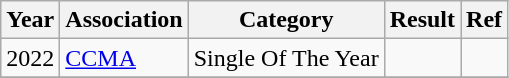<table class="wikitable">
<tr>
<th>Year</th>
<th>Association</th>
<th>Category</th>
<th>Result</th>
<th>Ref</th>
</tr>
<tr>
<td>2022</td>
<td><a href='#'>CCMA</a></td>
<td>Single Of The Year</td>
<td></td>
<td></td>
</tr>
<tr>
</tr>
</table>
